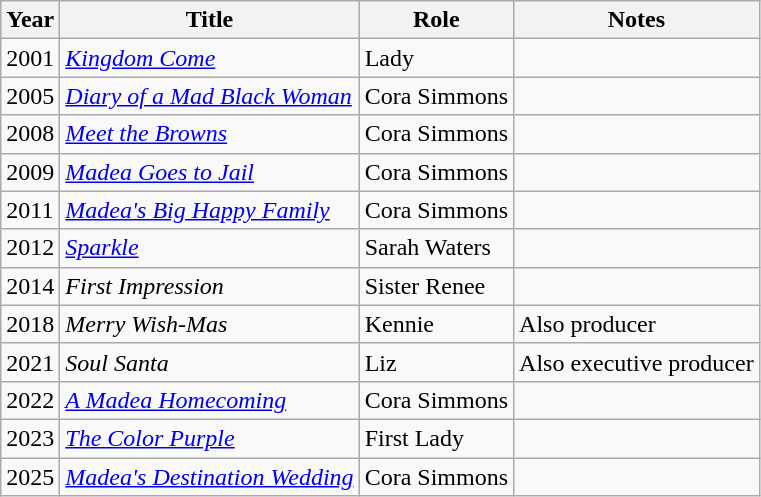<table class="wikitable sortable">
<tr>
<th>Year</th>
<th>Title</th>
<th>Role</th>
<th>Notes</th>
</tr>
<tr>
<td>2001</td>
<td><em><a href='#'>Kingdom Come</a></em></td>
<td>Lady</td>
<td></td>
</tr>
<tr>
<td>2005</td>
<td><em><a href='#'>Diary of a Mad Black Woman</a></em></td>
<td>Cora Simmons</td>
<td></td>
</tr>
<tr>
<td>2008</td>
<td><em><a href='#'>Meet the Browns</a></em></td>
<td>Cora Simmons</td>
<td></td>
</tr>
<tr>
<td>2009</td>
<td><em><a href='#'>Madea Goes to Jail</a></em></td>
<td>Cora Simmons</td>
<td></td>
</tr>
<tr>
<td>2011</td>
<td><em><a href='#'>Madea's Big Happy Family</a></em></td>
<td>Cora Simmons</td>
<td></td>
</tr>
<tr>
<td>2012</td>
<td><em><a href='#'>Sparkle</a></em></td>
<td>Sarah Waters</td>
<td></td>
</tr>
<tr>
<td>2014</td>
<td><em>First Impression</em></td>
<td>Sister Renee</td>
<td></td>
</tr>
<tr>
<td>2018</td>
<td><em>Merry Wish-Mas</em></td>
<td>Kennie</td>
<td>Also producer</td>
</tr>
<tr>
<td>2021</td>
<td><em>Soul Santa</em></td>
<td>Liz</td>
<td>Also executive producer</td>
</tr>
<tr>
<td>2022</td>
<td><em><a href='#'>A Madea Homecoming</a></em></td>
<td>Cora Simmons</td>
<td></td>
</tr>
<tr>
<td>2023</td>
<td><em><a href='#'>The Color Purple</a></em></td>
<td>First Lady</td>
<td></td>
</tr>
<tr>
<td>2025</td>
<td><em><a href='#'>Madea's Destination Wedding</a></em></td>
<td>Cora Simmons</td>
<td></td>
</tr>
</table>
